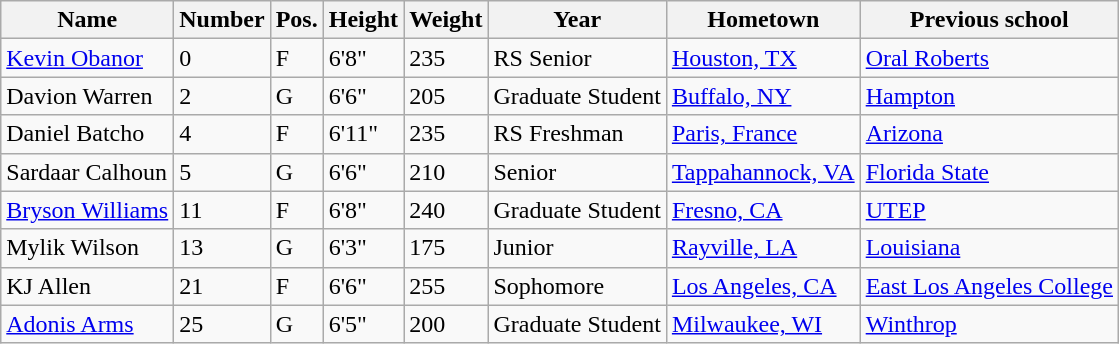<table class="wikitable sortable" border="1">
<tr>
<th>Name</th>
<th>Number</th>
<th>Pos.</th>
<th>Height</th>
<th>Weight</th>
<th>Year</th>
<th>Hometown</th>
<th class="unsortable">Previous school</th>
</tr>
<tr>
<td><a href='#'>Kevin Obanor</a></td>
<td>0</td>
<td>F</td>
<td>6'8"</td>
<td>235</td>
<td>RS Senior</td>
<td><a href='#'>Houston, TX</a></td>
<td><a href='#'>Oral Roberts</a></td>
</tr>
<tr>
<td>Davion Warren</td>
<td>2</td>
<td>G</td>
<td>6'6"</td>
<td>205</td>
<td>Graduate Student</td>
<td><a href='#'>Buffalo, NY</a></td>
<td><a href='#'>Hampton</a></td>
</tr>
<tr>
<td>Daniel Batcho</td>
<td>4</td>
<td>F</td>
<td>6'11"</td>
<td>235</td>
<td>RS Freshman</td>
<td><a href='#'>Paris, France</a></td>
<td><a href='#'>Arizona</a></td>
</tr>
<tr>
<td>Sardaar Calhoun</td>
<td>5</td>
<td>G</td>
<td>6'6"</td>
<td>210</td>
<td>Senior</td>
<td><a href='#'>Tappahannock, VA</a></td>
<td><a href='#'>Florida State</a></td>
</tr>
<tr>
<td><a href='#'>Bryson Williams</a></td>
<td>11</td>
<td>F</td>
<td>6'8"</td>
<td>240</td>
<td>Graduate Student</td>
<td><a href='#'>Fresno, CA</a></td>
<td><a href='#'>UTEP</a></td>
</tr>
<tr>
<td>Mylik Wilson</td>
<td>13</td>
<td>G</td>
<td>6'3"</td>
<td>175</td>
<td>Junior</td>
<td><a href='#'>Rayville, LA</a></td>
<td><a href='#'>Louisiana</a></td>
</tr>
<tr>
<td>KJ Allen</td>
<td>21</td>
<td>F</td>
<td>6'6"</td>
<td>255</td>
<td>Sophomore</td>
<td><a href='#'>Los Angeles, CA</a></td>
<td><a href='#'>East Los Angeles College</a></td>
</tr>
<tr>
<td><a href='#'>Adonis Arms</a></td>
<td>25</td>
<td>G</td>
<td>6'5"</td>
<td>200</td>
<td>Graduate Student</td>
<td><a href='#'>Milwaukee, WI</a></td>
<td><a href='#'>Winthrop</a></td>
</tr>
</table>
